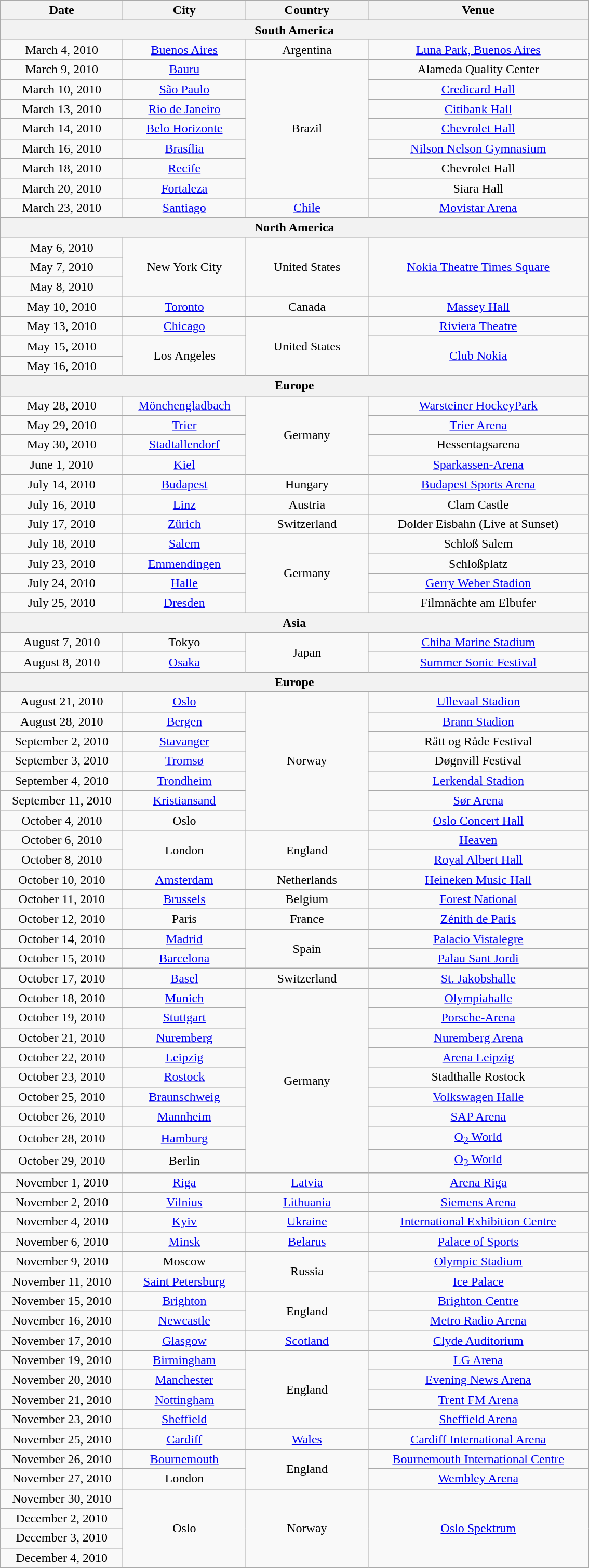<table class="wikitable" style="text-align:center;">
<tr>
<th style="width:150px;">Date</th>
<th style="width:150px;">City</th>
<th style="width:150px;">Country</th>
<th style="width:275px;">Venue</th>
</tr>
<tr>
<th colspan="4">South America</th>
</tr>
<tr>
<td>March 4, 2010</td>
<td><a href='#'>Buenos Aires</a></td>
<td>Argentina</td>
<td><a href='#'>Luna Park, Buenos Aires</a></td>
</tr>
<tr>
<td>March 9, 2010</td>
<td><a href='#'>Bauru</a></td>
<td rowspan="7">Brazil</td>
<td>Alameda Quality Center</td>
</tr>
<tr>
<td>March 10, 2010</td>
<td><a href='#'>São Paulo</a></td>
<td><a href='#'>Credicard Hall</a></td>
</tr>
<tr>
<td>March 13, 2010</td>
<td><a href='#'>Rio de Janeiro</a></td>
<td><a href='#'>Citibank Hall</a></td>
</tr>
<tr>
<td>March 14, 2010</td>
<td><a href='#'>Belo Horizonte</a></td>
<td><a href='#'>Chevrolet Hall</a></td>
</tr>
<tr>
<td>March 16, 2010</td>
<td><a href='#'>Brasília</a></td>
<td><a href='#'>Nilson Nelson Gymnasium</a></td>
</tr>
<tr>
<td>March 18, 2010</td>
<td><a href='#'>Recife</a></td>
<td>Chevrolet Hall</td>
</tr>
<tr>
<td>March 20, 2010</td>
<td><a href='#'>Fortaleza</a></td>
<td>Siara Hall</td>
</tr>
<tr>
<td>March 23, 2010</td>
<td><a href='#'>Santiago</a></td>
<td><a href='#'>Chile</a></td>
<td><a href='#'>Movistar Arena</a></td>
</tr>
<tr>
<th colspan="4">North America</th>
</tr>
<tr>
<td>May 6, 2010</td>
<td rowspan="3">New York City</td>
<td rowspan="3">United States</td>
<td rowspan="3"><a href='#'>Nokia Theatre Times Square</a></td>
</tr>
<tr>
<td>May 7, 2010</td>
</tr>
<tr>
<td>May 8, 2010</td>
</tr>
<tr>
<td>May 10, 2010</td>
<td><a href='#'>Toronto</a></td>
<td>Canada</td>
<td><a href='#'>Massey Hall</a></td>
</tr>
<tr>
<td>May 13, 2010</td>
<td><a href='#'>Chicago</a></td>
<td rowspan="3">United States</td>
<td><a href='#'>Riviera Theatre</a></td>
</tr>
<tr>
<td>May 15, 2010</td>
<td rowspan="2">Los Angeles</td>
<td rowspan="2"><a href='#'>Club Nokia</a></td>
</tr>
<tr>
<td>May 16, 2010</td>
</tr>
<tr>
<th colspan="4">Europe</th>
</tr>
<tr>
<td>May 28, 2010</td>
<td><a href='#'>Mönchengladbach</a></td>
<td rowspan="4">Germany</td>
<td><a href='#'>Warsteiner HockeyPark</a></td>
</tr>
<tr>
<td>May 29, 2010</td>
<td><a href='#'>Trier</a></td>
<td><a href='#'>Trier Arena</a></td>
</tr>
<tr>
<td>May 30, 2010</td>
<td><a href='#'>Stadtallendorf</a></td>
<td>Hessentagsarena</td>
</tr>
<tr>
<td>June 1, 2010</td>
<td><a href='#'>Kiel</a></td>
<td><a href='#'>Sparkassen-Arena</a></td>
</tr>
<tr>
<td>July 14, 2010</td>
<td><a href='#'>Budapest</a></td>
<td>Hungary</td>
<td><a href='#'>Budapest Sports Arena</a></td>
</tr>
<tr>
<td>July 16, 2010</td>
<td><a href='#'>Linz</a></td>
<td>Austria</td>
<td>Clam Castle</td>
</tr>
<tr>
<td>July 17, 2010</td>
<td><a href='#'>Zürich</a></td>
<td>Switzerland</td>
<td>Dolder Eisbahn (Live at Sunset)</td>
</tr>
<tr>
<td>July 18, 2010</td>
<td><a href='#'>Salem</a></td>
<td rowspan="4">Germany</td>
<td>Schloß Salem</td>
</tr>
<tr>
<td>July 23, 2010</td>
<td><a href='#'>Emmendingen</a></td>
<td>Schloßplatz</td>
</tr>
<tr>
<td>July 24, 2010</td>
<td><a href='#'>Halle</a></td>
<td><a href='#'>Gerry Weber Stadion</a></td>
</tr>
<tr>
<td>July 25, 2010</td>
<td><a href='#'>Dresden</a></td>
<td>Filmnächte am Elbufer</td>
</tr>
<tr>
<th colspan="4">Asia</th>
</tr>
<tr>
<td>August 7, 2010</td>
<td>Tokyo</td>
<td rowspan="2">Japan</td>
<td><a href='#'>Chiba Marine Stadium</a></td>
</tr>
<tr>
<td>August 8, 2010</td>
<td><a href='#'>Osaka</a></td>
<td><a href='#'>Summer Sonic Festival</a></td>
</tr>
<tr>
<th colspan="4">Europe</th>
</tr>
<tr>
<td>August 21, 2010</td>
<td><a href='#'>Oslo</a></td>
<td rowspan="7">Norway</td>
<td><a href='#'>Ullevaal Stadion</a></td>
</tr>
<tr>
<td>August 28, 2010</td>
<td><a href='#'>Bergen</a></td>
<td><a href='#'>Brann Stadion</a></td>
</tr>
<tr>
<td>September 2, 2010</td>
<td><a href='#'>Stavanger</a></td>
<td>Rått og Råde Festival</td>
</tr>
<tr>
<td>September 3, 2010</td>
<td><a href='#'>Tromsø</a></td>
<td>Døgnvill Festival</td>
</tr>
<tr>
<td>September 4, 2010</td>
<td><a href='#'>Trondheim</a></td>
<td><a href='#'>Lerkendal Stadion</a></td>
</tr>
<tr>
<td>September 11, 2010</td>
<td><a href='#'>Kristiansand</a></td>
<td><a href='#'>Sør Arena</a></td>
</tr>
<tr>
<td>October 4, 2010</td>
<td>Oslo</td>
<td><a href='#'>Oslo Concert Hall</a></td>
</tr>
<tr>
<td>October 6, 2010</td>
<td rowspan="2">London</td>
<td rowspan="2">England</td>
<td><a href='#'>Heaven</a></td>
</tr>
<tr>
<td>October 8, 2010</td>
<td><a href='#'>Royal Albert Hall</a></td>
</tr>
<tr>
<td>October 10, 2010</td>
<td><a href='#'>Amsterdam</a></td>
<td>Netherlands</td>
<td><a href='#'>Heineken Music Hall</a></td>
</tr>
<tr>
<td>October 11, 2010</td>
<td><a href='#'>Brussels</a></td>
<td>Belgium</td>
<td><a href='#'>Forest National</a></td>
</tr>
<tr>
<td>October 12, 2010</td>
<td>Paris</td>
<td>France</td>
<td><a href='#'>Zénith de Paris</a></td>
</tr>
<tr>
<td>October 14, 2010</td>
<td><a href='#'>Madrid</a></td>
<td rowspan="2">Spain</td>
<td><a href='#'>Palacio Vistalegre</a></td>
</tr>
<tr>
<td>October 15, 2010</td>
<td><a href='#'>Barcelona</a></td>
<td><a href='#'>Palau Sant Jordi</a></td>
</tr>
<tr>
<td>October 17, 2010</td>
<td><a href='#'>Basel</a></td>
<td>Switzerland</td>
<td><a href='#'>St. Jakobshalle</a></td>
</tr>
<tr>
<td>October 18, 2010</td>
<td><a href='#'>Munich</a></td>
<td rowspan="9">Germany</td>
<td><a href='#'>Olympiahalle</a></td>
</tr>
<tr>
<td>October 19, 2010</td>
<td><a href='#'>Stuttgart</a></td>
<td><a href='#'>Porsche-Arena</a></td>
</tr>
<tr>
<td>October 21, 2010</td>
<td><a href='#'>Nuremberg</a></td>
<td><a href='#'>Nuremberg Arena</a></td>
</tr>
<tr>
<td>October 22, 2010</td>
<td><a href='#'>Leipzig</a></td>
<td><a href='#'>Arena Leipzig</a></td>
</tr>
<tr>
<td>October 23, 2010</td>
<td><a href='#'>Rostock</a></td>
<td>Stadthalle Rostock</td>
</tr>
<tr>
<td>October 25, 2010</td>
<td><a href='#'>Braunschweig</a></td>
<td><a href='#'>Volkswagen Halle</a></td>
</tr>
<tr>
<td>October 26, 2010</td>
<td><a href='#'>Mannheim</a></td>
<td><a href='#'>SAP Arena</a></td>
</tr>
<tr>
<td>October 28, 2010</td>
<td><a href='#'>Hamburg</a></td>
<td><a href='#'>O<sub>2</sub> World</a></td>
</tr>
<tr>
<td>October 29, 2010</td>
<td>Berlin</td>
<td><a href='#'>O<sub>2</sub> World</a></td>
</tr>
<tr>
<td>November 1, 2010</td>
<td><a href='#'>Riga</a></td>
<td><a href='#'>Latvia</a></td>
<td><a href='#'>Arena Riga</a></td>
</tr>
<tr>
<td>November 2, 2010</td>
<td><a href='#'>Vilnius</a></td>
<td><a href='#'>Lithuania</a></td>
<td><a href='#'>Siemens Arena</a></td>
</tr>
<tr>
<td>November 4, 2010</td>
<td><a href='#'>Kyiv</a></td>
<td><a href='#'>Ukraine</a></td>
<td><a href='#'>International Exhibition Centre</a></td>
</tr>
<tr>
<td>November 6, 2010</td>
<td><a href='#'>Minsk</a></td>
<td><a href='#'>Belarus</a></td>
<td><a href='#'>Palace of Sports</a></td>
</tr>
<tr>
<td>November 9, 2010</td>
<td>Moscow</td>
<td rowspan="2">Russia</td>
<td><a href='#'>Olympic Stadium</a></td>
</tr>
<tr>
<td>November 11, 2010</td>
<td><a href='#'>Saint Petersburg</a></td>
<td><a href='#'>Ice Palace</a></td>
</tr>
<tr>
<td>November 15, 2010</td>
<td><a href='#'>Brighton</a></td>
<td rowspan="2">England</td>
<td><a href='#'>Brighton Centre</a></td>
</tr>
<tr>
<td>November 16, 2010</td>
<td><a href='#'>Newcastle</a></td>
<td><a href='#'>Metro Radio Arena</a></td>
</tr>
<tr>
<td>November 17, 2010</td>
<td><a href='#'>Glasgow</a></td>
<td><a href='#'>Scotland</a></td>
<td><a href='#'>Clyde Auditorium</a></td>
</tr>
<tr>
<td>November 19, 2010</td>
<td><a href='#'>Birmingham</a></td>
<td rowspan="4">England</td>
<td><a href='#'>LG Arena</a></td>
</tr>
<tr>
<td>November 20, 2010</td>
<td><a href='#'>Manchester</a></td>
<td><a href='#'>Evening News Arena</a></td>
</tr>
<tr>
<td>November 21, 2010</td>
<td><a href='#'>Nottingham</a></td>
<td><a href='#'>Trent FM Arena</a></td>
</tr>
<tr>
<td>November 23, 2010</td>
<td><a href='#'>Sheffield</a></td>
<td><a href='#'>Sheffield Arena</a></td>
</tr>
<tr>
<td>November 25, 2010</td>
<td><a href='#'>Cardiff</a></td>
<td><a href='#'>Wales</a></td>
<td><a href='#'>Cardiff International Arena</a></td>
</tr>
<tr>
<td>November 26, 2010</td>
<td><a href='#'>Bournemouth</a></td>
<td rowspan="2">England</td>
<td><a href='#'>Bournemouth International Centre</a></td>
</tr>
<tr>
<td>November 27, 2010</td>
<td>London</td>
<td><a href='#'>Wembley Arena</a></td>
</tr>
<tr>
<td>November 30, 2010</td>
<td rowspan="5">Oslo</td>
<td rowspan="5">Norway</td>
<td rowspan="5"><a href='#'>Oslo Spektrum</a></td>
</tr>
<tr>
<td>December 2, 2010</td>
</tr>
<tr>
<td>December 3, 2010</td>
</tr>
<tr>
<td>December 4, 2010</td>
</tr>
<tr>
</tr>
</table>
